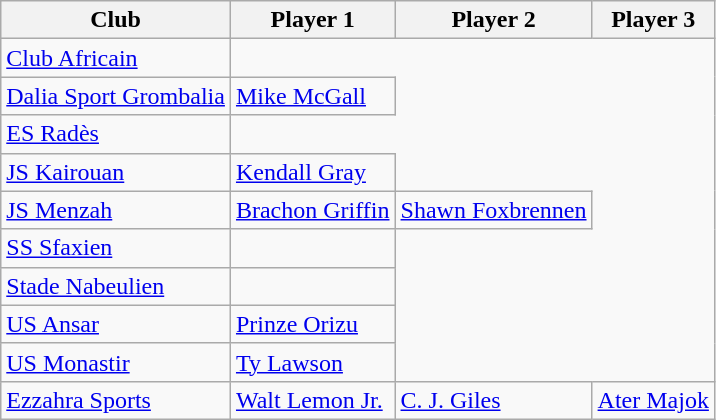<table class="wikitable sortable">
<tr>
<th>Club</th>
<th>Player 1</th>
<th>Player 2</th>
<th>Player 3</th>
</tr>
<tr>
<td><a href='#'>Club Africain</a></td>
</tr>
<tr>
<td><a href='#'>Dalia Sport Grombalia</a></td>
<td> <a href='#'>Mike McGall</a></td>
</tr>
<tr>
<td><a href='#'>ES Radès</a></td>
</tr>
<tr>
<td><a href='#'>JS Kairouan</a></td>
<td> <a href='#'>Kendall Gray</a></td>
</tr>
<tr>
<td><a href='#'>JS Menzah</a></td>
<td> <a href='#'>Brachon Griffin</a></td>
<td> <a href='#'>Shawn Foxbrennen</a></td>
</tr>
<tr>
<td><a href='#'>SS Sfaxien</a></td>
<td></td>
</tr>
<tr>
<td><a href='#'>Stade Nabeulien</a></td>
<td></td>
</tr>
<tr>
<td><a href='#'>US Ansar</a></td>
<td> <a href='#'>Prinze Orizu</a></td>
</tr>
<tr>
<td><a href='#'>US Monastir</a></td>
<td> <a href='#'>Ty Lawson</a></td>
</tr>
<tr>
<td><a href='#'>Ezzahra Sports</a></td>
<td> <a href='#'>Walt Lemon Jr.</a></td>
<td> <a href='#'>C. J. Giles</a></td>
<td> <a href='#'>Ater Majok</a></td>
</tr>
</table>
